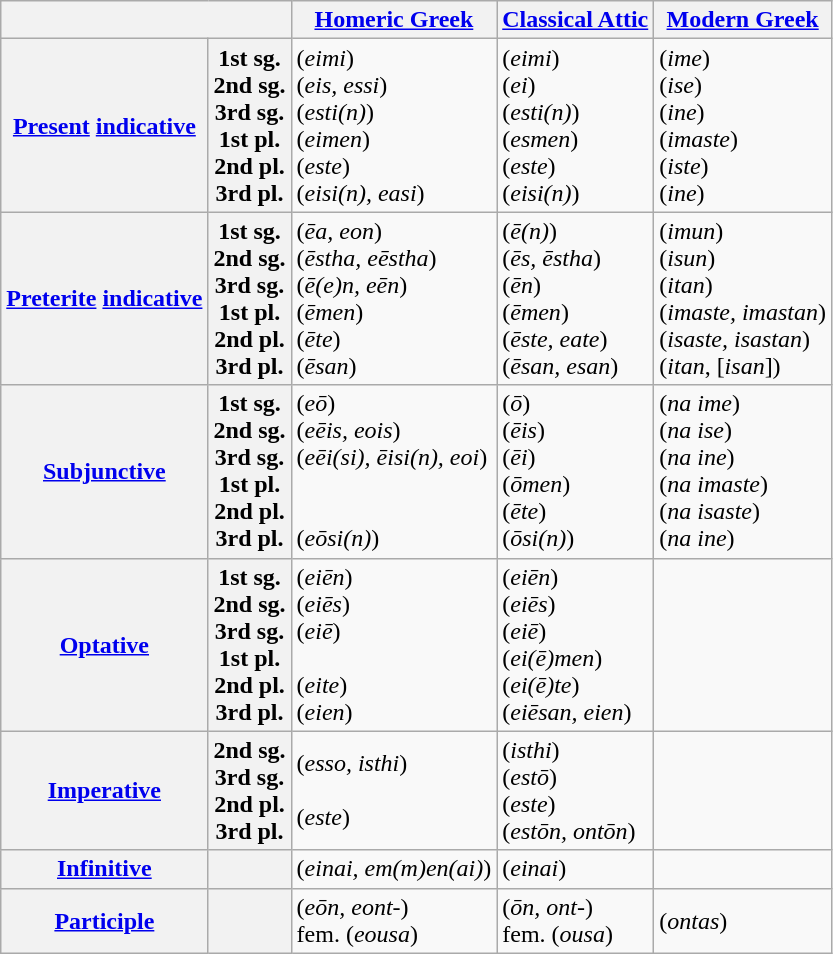<table class="wikitable">
<tr>
<th colspan="2"> </th>
<th><a href='#'>Homeric Greek</a></th>
<th><a href='#'>Classical Attic</a></th>
<th><a href='#'>Modern Greek</a></th>
</tr>
<tr>
<th><a href='#'>Present</a> <a href='#'>indicative</a></th>
<th>1st sg.<br>2nd sg.<br>3rd sg.<br>1st pl.<br>2nd pl.<br>3rd pl.</th>
<td> (<em>eimi</em>)<br> (<em>eis, essi</em>)<br> (<em>esti(n)</em>)<br> (<em>eimen</em>) <br> (<em>este</em>)<br> (<em>eisi(n), easi</em>)</td>
<td> (<em>eimi</em>)<br> (<em>ei</em>)<br> (<em>esti(n)</em>)<br> (<em>esmen</em>) <br> (<em>este</em>)<br> (<em>eisi(n)</em>)</td>
<td> (<em>ime</em>)<br> (<em>ise</em>)<br> (<em>ine</em>)<br> (<em>imaste</em>) <br> (<em>iste</em>)<br> (<em>ine</em>)</td>
</tr>
<tr>
<th><a href='#'>Preterite</a> <a href='#'>indicative</a></th>
<th>1st sg.<br>2nd sg.<br>3rd sg.<br>1st pl.<br>2nd pl.<br>3rd pl.</th>
<td> (<em>ēa, eon</em>)<br> (<em>ēstha, eēstha</em>)<br> (<em>ē(e)n, eēn</em>)<br> (<em>ēmen</em>)<br> (<em>ēte</em>)<br> (<em>ēsan</em>)</td>
<td> (<em>ē(n)</em>)<br> (<em>ēs, ēstha</em>)<br> (<em>ēn</em>)<br> (<em>ēmen</em>)<br> (<em>ēste, eate</em>)<br> (<em>ēsan, esan</em>)</td>
<td> (<em>imun</em>)<br> (<em>isun</em>)<br> (<em>itan</em>)<br> (<em>imaste, imastan</em>) <br> (<em>isaste, isastan</em>)<br> (<em>itan</em>, [<em>isan</em>])</td>
</tr>
<tr>
<th><a href='#'>Subjunctive</a></th>
<th>1st sg.<br>2nd sg.<br>3rd sg.<br>1st pl.<br>2nd pl.<br>3rd pl.</th>
<td> (<em>eō</em>)<br> (<em>eēis, eois</em>)<br> (<em>eēi(si), ēisi(n), eoi</em>)<br> <br> <br> (<em>eōsi(n)</em>)</td>
<td> (<em>ō</em>)<br> (<em>ēis</em>)<br> (<em>ēi</em>)<br> (<em>ōmen</em>)<br> (<em>ēte</em>)<br> (<em>ōsi(n)</em>)</td>
<td> (<em>na ime</em>) <br> (<em>na ise</em>) <br> (<em>na ine</em>) <br> (<em>na imaste</em>) <br> (<em>na isaste</em>) <br> (<em>na ine</em>)</td>
</tr>
<tr>
<th><a href='#'>Optative</a></th>
<th>1st sg.<br>2nd sg.<br>3rd sg.<br>1st pl.<br>2nd pl.<br>3rd pl.</th>
<td> (<em>eiēn</em>)<br> (<em>eiēs</em>)<br> (<em>eiē</em>)<br> <br> (<em>eite</em>)<br> (<em>eien</em>)</td>
<td> (<em>eiēn</em>)<br> (<em>eiēs</em>)<br> (<em>eiē</em>)<br> (<em>ei(ē)men</em>)<br> (<em>ei(ē)te</em>)<br> (<em>eiēsan, eien</em>)</td>
<td></td>
</tr>
<tr>
<th><a href='#'>Imperative</a></th>
<th>2nd sg.<br>3rd sg. <br> 2nd pl. <br> 3rd pl.</th>
<td> (<em>esso, isthi</em>)<br> <br> (<em>este</em>) </td>
<td> (<em>isthi</em>)<br> (<em>estō</em>)<br> (<em>este</em>)<br> (<em>estōn, ontōn</em>)</td>
<td><br> </td>
</tr>
<tr>
<th><a href='#'>Infinitive</a></th>
<th></th>
<td> (<em>einai, em(m)en(ai)</em>)</td>
<td> (<em>einai</em>)</td>
<td></td>
</tr>
<tr>
<th><a href='#'>Participle</a></th>
<th></th>
<td> (<em>eōn, eont-</em>)<br>fem.  (<em>eousa</em>)</td>
<td> (<em>ōn, ont-</em>)<br>fem.  (<em>ousa</em>)</td>
<td> (<em>ontas</em>)</td>
</tr>
</table>
